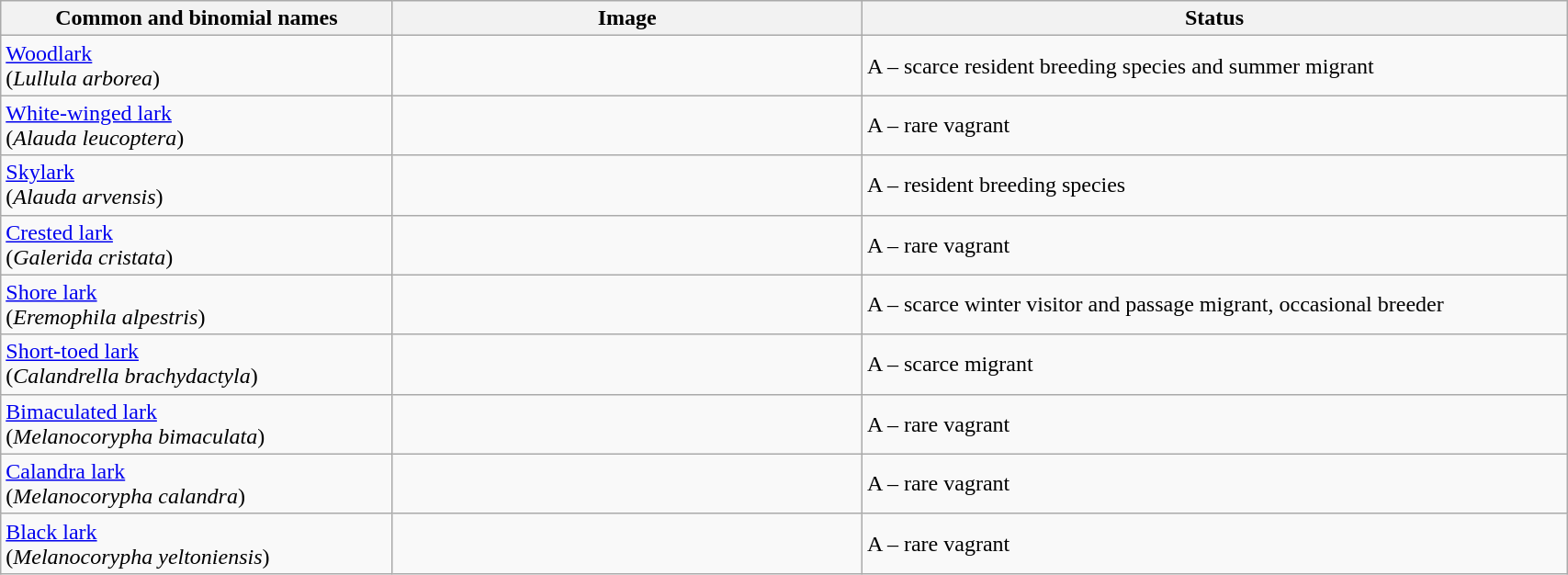<table width=90% class="wikitable">
<tr>
<th width=25%>Common and binomial names</th>
<th width=30%>Image</th>
<th width=45%>Status</th>
</tr>
<tr>
<td><a href='#'>Woodlark</a><br>(<em>Lullula arborea</em>)</td>
<td></td>
<td>A – scarce resident breeding species and summer migrant</td>
</tr>
<tr>
<td><a href='#'>White-winged lark</a><br>(<em>Alauda leucoptera</em>)</td>
<td></td>
<td>A – rare vagrant</td>
</tr>
<tr>
<td><a href='#'>Skylark</a><br>(<em>Alauda arvensis</em>)</td>
<td></td>
<td>A – resident breeding species</td>
</tr>
<tr>
<td><a href='#'>Crested lark</a><br>(<em>Galerida cristata</em>)</td>
<td></td>
<td>A – rare vagrant</td>
</tr>
<tr>
<td><a href='#'>Shore lark</a><br>(<em>Eremophila alpestris</em>)</td>
<td></td>
<td>A – scarce winter visitor and passage migrant, occasional breeder</td>
</tr>
<tr>
<td><a href='#'>Short-toed lark</a><br>(<em>Calandrella brachydactyla</em>)</td>
<td></td>
<td>A – scarce migrant</td>
</tr>
<tr>
<td><a href='#'>Bimaculated lark</a><br>(<em>Melanocorypha bimaculata</em>)</td>
<td></td>
<td>A – rare vagrant</td>
</tr>
<tr>
<td><a href='#'>Calandra lark</a><br>(<em>Melanocorypha calandra</em>)</td>
<td></td>
<td>A – rare vagrant</td>
</tr>
<tr>
<td><a href='#'>Black lark</a><br>(<em>Melanocorypha yeltoniensis</em>)</td>
<td></td>
<td>A – rare vagrant</td>
</tr>
</table>
